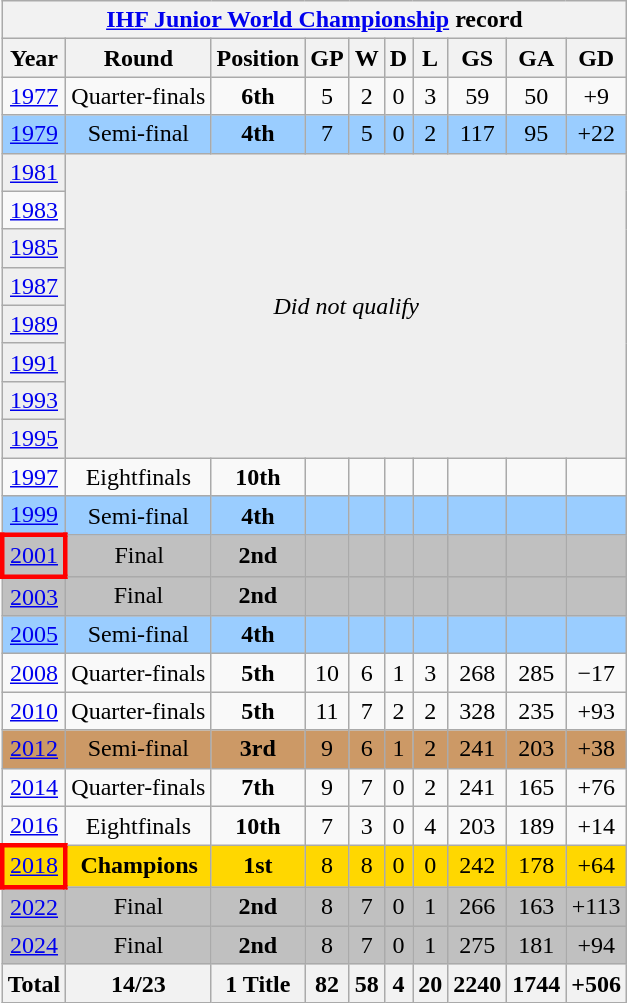<table class="wikitable" style="text-align: center;">
<tr>
<th colspan=10><a href='#'>IHF Junior World Championship</a> record</th>
</tr>
<tr>
<th>Year</th>
<th>Round</th>
<th>Position</th>
<th>GP</th>
<th>W</th>
<th>D</th>
<th>L</th>
<th>GS</th>
<th>GA</th>
<th>GD</th>
</tr>
<tr>
<td> <a href='#'>1977</a></td>
<td>Quarter-finals</td>
<td><strong>6th</strong></td>
<td>5</td>
<td>2</td>
<td>0</td>
<td>3</td>
<td>59</td>
<td>50</td>
<td>+9</td>
</tr>
<tr bgcolor=9acdff>
<td> <a href='#'>1979</a></td>
<td>Semi-final</td>
<td><strong>4th</strong></td>
<td>7</td>
<td>5</td>
<td>0</td>
<td>2</td>
<td>117</td>
<td>95</td>
<td>+22</td>
</tr>
<tr bgcolor="efefef">
<td> <a href='#'>1981</a></td>
<td colspan=10 rowspan=8><em>Did not qualify</em></td>
</tr>
<tr>
<td> <a href='#'>1983</a></td>
</tr>
<tr bgcolor="efefef">
<td> <a href='#'>1985</a></td>
</tr>
<tr bgcolor="efefef">
<td> <a href='#'>1987</a></td>
</tr>
<tr bgcolor="efefef">
<td> <a href='#'>1989</a></td>
</tr>
<tr bgcolor="efefef">
<td> <a href='#'>1991</a></td>
</tr>
<tr bgcolor="efefef">
<td> <a href='#'>1993</a></td>
</tr>
<tr bgcolor="efefef">
<td> <a href='#'>1995</a></td>
</tr>
<tr>
<td> <a href='#'>1997</a></td>
<td>Eightfinals</td>
<td><strong>10th</strong></td>
<td></td>
<td></td>
<td></td>
<td></td>
<td></td>
<td></td>
<td></td>
</tr>
<tr bgcolor=9acdff>
<td> <a href='#'>1999</a></td>
<td>Semi-final</td>
<td><strong>4th</strong></td>
<td></td>
<td></td>
<td></td>
<td></td>
<td></td>
<td></td>
<td></td>
</tr>
<tr bgcolor=silver>
<td style="border: 3px solid red"> <a href='#'>2001</a></td>
<td>Final</td>
<td><strong>2nd</strong></td>
<td></td>
<td></td>
<td></td>
<td></td>
<td></td>
<td></td>
<td></td>
</tr>
<tr bgcolor=silver>
<td> <a href='#'>2003</a></td>
<td>Final</td>
<td><strong>2nd</strong></td>
<td></td>
<td></td>
<td></td>
<td></td>
<td></td>
<td></td>
<td></td>
</tr>
<tr bgcolor=9acdff>
<td> <a href='#'>2005</a></td>
<td>Semi-final</td>
<td><strong>4th</strong></td>
<td></td>
<td></td>
<td></td>
<td></td>
<td></td>
<td></td>
<td></td>
</tr>
<tr>
<td> <a href='#'>2008</a></td>
<td>Quarter-finals</td>
<td><strong>5th</strong></td>
<td>10</td>
<td>6</td>
<td>1</td>
<td>3</td>
<td>268</td>
<td>285</td>
<td>−17</td>
</tr>
<tr>
<td> <a href='#'>2010</a></td>
<td>Quarter-finals</td>
<td><strong>5th</strong></td>
<td>11</td>
<td>7</td>
<td>2</td>
<td>2</td>
<td>328</td>
<td>235</td>
<td>+93</td>
</tr>
<tr bgcolor=cc9966>
<td> <a href='#'>2012</a></td>
<td>Semi-final</td>
<td><strong>3rd</strong></td>
<td>9</td>
<td>6</td>
<td>1</td>
<td>2</td>
<td>241</td>
<td>203</td>
<td>+38</td>
</tr>
<tr>
<td> <a href='#'>2014</a></td>
<td>Quarter-finals</td>
<td><strong>7th</strong></td>
<td>9</td>
<td>7</td>
<td>0</td>
<td>2</td>
<td>241</td>
<td>165</td>
<td>+76</td>
</tr>
<tr>
<td> <a href='#'>2016</a></td>
<td>Eightfinals</td>
<td><strong>10th</strong></td>
<td>7</td>
<td>3</td>
<td>0</td>
<td>4</td>
<td>203</td>
<td>189</td>
<td>+14</td>
</tr>
<tr bgcolor=gold>
<td style="border: 3px solid red"> <a href='#'>2018</a></td>
<td><strong>Champions</strong></td>
<td><strong>1st</strong></td>
<td>8</td>
<td>8</td>
<td>0</td>
<td>0</td>
<td>242</td>
<td>178</td>
<td>+64</td>
</tr>
<tr bgcolor=silver>
<td> <a href='#'>2022</a></td>
<td>Final</td>
<td><strong>2nd</strong></td>
<td>8</td>
<td>7</td>
<td>0</td>
<td>1</td>
<td>266</td>
<td>163</td>
<td>+113</td>
</tr>
<tr bgcolor=silver>
<td> <a href='#'>2024</a></td>
<td>Final</td>
<td><strong>2nd</strong></td>
<td>8</td>
<td>7</td>
<td>0</td>
<td>1</td>
<td>275</td>
<td>181</td>
<td>+94</td>
</tr>
<tr>
<th>Total</th>
<th>14/23</th>
<th>1 Title</th>
<th>82</th>
<th>58</th>
<th>4</th>
<th>20</th>
<th>2240</th>
<th>1744</th>
<th>+506</th>
</tr>
</table>
